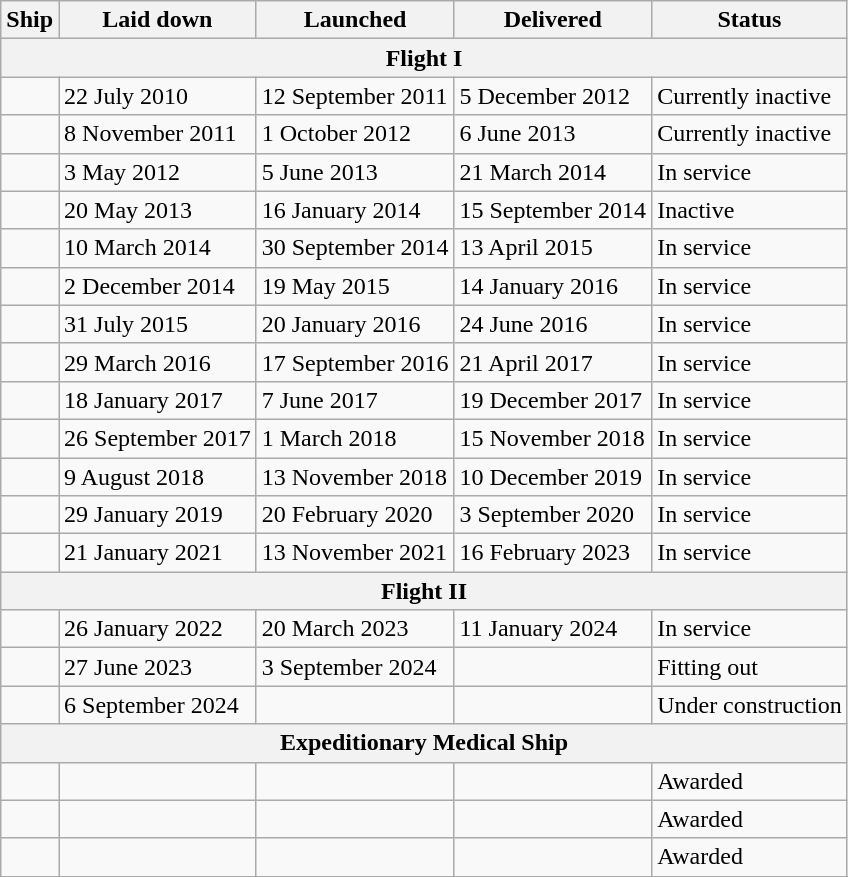<table class="wikitable">
<tr>
<th>Ship</th>
<th>Laid down</th>
<th>Launched</th>
<th>Delivered</th>
<th>Status</th>
</tr>
<tr>
<th colspan="5">Flight I</th>
</tr>
<tr>
<td></td>
<td>22 July 2010</td>
<td>12 September 2011</td>
<td>5 December 2012</td>
<td>Currently inactive</td>
</tr>
<tr>
<td></td>
<td>8 November 2011</td>
<td>1 October 2012</td>
<td>6 June 2013</td>
<td>Currently inactive</td>
</tr>
<tr>
<td></td>
<td>3 May 2012</td>
<td>5 June 2013</td>
<td>21 March 2014</td>
<td>In service</td>
</tr>
<tr>
<td></td>
<td>20 May 2013</td>
<td>16 January 2014</td>
<td>15 September 2014</td>
<td>Inactive</td>
</tr>
<tr>
<td></td>
<td>10 March 2014</td>
<td>30 September 2014</td>
<td>13 April 2015</td>
<td>In service</td>
</tr>
<tr>
<td></td>
<td>2 December 2014</td>
<td>19 May 2015</td>
<td>14 January 2016</td>
<td>In service</td>
</tr>
<tr>
<td></td>
<td>31 July 2015</td>
<td>20 January 2016</td>
<td>24 June 2016</td>
<td>In service</td>
</tr>
<tr>
<td></td>
<td>29 March 2016</td>
<td>17 September 2016</td>
<td>21 April 2017</td>
<td>In service</td>
</tr>
<tr>
<td></td>
<td>18 January 2017</td>
<td>7 June 2017</td>
<td>19 December 2017</td>
<td>In service</td>
</tr>
<tr>
<td></td>
<td>26 September 2017</td>
<td>1 March 2018</td>
<td>15 November 2018</td>
<td>In service</td>
</tr>
<tr>
<td></td>
<td>9 August 2018</td>
<td>13 November 2018</td>
<td>10 December 2019</td>
<td>In service</td>
</tr>
<tr>
<td></td>
<td>29 January 2019</td>
<td>20 February 2020</td>
<td>3 September 2020</td>
<td>In service</td>
</tr>
<tr>
<td></td>
<td>21 January 2021</td>
<td>13 November 2021</td>
<td>16 February 2023</td>
<td>In service</td>
</tr>
<tr>
<th colspan="5">Flight II</th>
</tr>
<tr>
<td></td>
<td>26 January 2022</td>
<td>20 March 2023</td>
<td>11 January 2024</td>
<td>In service</td>
</tr>
<tr>
<td></td>
<td>27 June 2023</td>
<td>3 September 2024</td>
<td></td>
<td>Fitting out</td>
</tr>
<tr>
<td></td>
<td>6 September 2024</td>
<td></td>
<td></td>
<td>Under construction</td>
</tr>
<tr>
<th colspan="5">Expeditionary Medical Ship</th>
</tr>
<tr>
<td></td>
<td></td>
<td></td>
<td></td>
<td>Awarded</td>
</tr>
<tr>
<td></td>
<td></td>
<td></td>
<td></td>
<td>Awarded</td>
</tr>
<tr>
<td></td>
<td></td>
<td></td>
<td></td>
<td>Awarded</td>
</tr>
<tr>
</tr>
</table>
